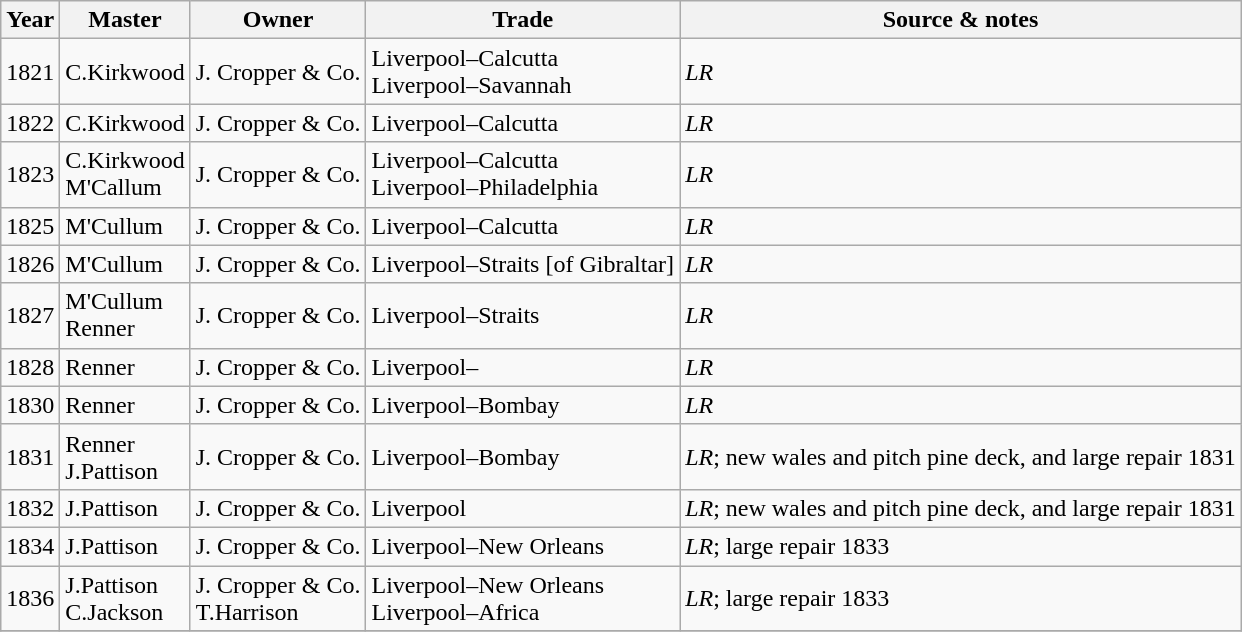<table class=" wikitable">
<tr>
<th>Year</th>
<th>Master</th>
<th>Owner</th>
<th>Trade</th>
<th>Source & notes</th>
</tr>
<tr>
<td>1821</td>
<td>C.Kirkwood</td>
<td>J. Cropper & Co.</td>
<td>Liverpool–Calcutta<br>Liverpool–Savannah</td>
<td><em>LR</em></td>
</tr>
<tr>
<td>1822</td>
<td>C.Kirkwood</td>
<td>J. Cropper & Co.</td>
<td>Liverpool–Calcutta</td>
<td><em>LR</em></td>
</tr>
<tr>
<td>1823</td>
<td>C.Kirkwood<br>M'Callum</td>
<td>J. Cropper & Co.</td>
<td>Liverpool–Calcutta<br>Liverpool–Philadelphia</td>
<td><em>LR</em></td>
</tr>
<tr>
<td>1825</td>
<td>M'Cullum</td>
<td>J. Cropper & Co.</td>
<td>Liverpool–Calcutta</td>
<td><em>LR</em></td>
</tr>
<tr>
<td>1826</td>
<td>M'Cullum</td>
<td>J. Cropper & Co.</td>
<td>Liverpool–Straits [of Gibraltar]</td>
<td><em>LR</em></td>
</tr>
<tr>
<td>1827</td>
<td>M'Cullum<br>Renner</td>
<td>J. Cropper & Co.</td>
<td>Liverpool–Straits</td>
<td><em>LR</em></td>
</tr>
<tr>
<td>1828</td>
<td>Renner</td>
<td>J. Cropper & Co.</td>
<td>Liverpool–</td>
<td><em>LR</em></td>
</tr>
<tr>
<td>1830</td>
<td>Renner</td>
<td>J. Cropper & Co.</td>
<td>Liverpool–Bombay</td>
<td><em>LR</em></td>
</tr>
<tr>
<td>1831</td>
<td>Renner<br>J.Pattison</td>
<td>J. Cropper & Co.</td>
<td>Liverpool–Bombay</td>
<td><em>LR</em>; new wales and pitch pine deck, and large repair 1831</td>
</tr>
<tr>
<td>1832</td>
<td>J.Pattison</td>
<td>J. Cropper & Co.</td>
<td>Liverpool</td>
<td><em>LR</em>; new wales and pitch pine deck, and large repair 1831</td>
</tr>
<tr>
<td>1834</td>
<td>J.Pattison</td>
<td>J. Cropper & Co.</td>
<td>Liverpool–New Orleans</td>
<td><em>LR</em>; large repair 1833</td>
</tr>
<tr>
<td>1836</td>
<td>J.Pattison<br>C.Jackson</td>
<td>J. Cropper & Co.<br>T.Harrison</td>
<td>Liverpool–New Orleans<br>Liverpool–Africa</td>
<td><em>LR</em>; large repair 1833</td>
</tr>
<tr>
</tr>
</table>
